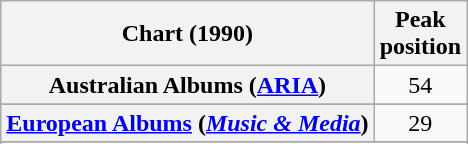<table class="wikitable sortable plainrowheaders" style="text-align:center">
<tr>
<th scope="col">Chart (1990)</th>
<th scope="col">Peak<br>position</th>
</tr>
<tr>
<th scope="row">Australian Albums (<a href='#'>ARIA</a>)</th>
<td>54</td>
</tr>
<tr>
</tr>
<tr>
</tr>
<tr>
<th scope="row"><a href='#'>European Albums</a> (<em><a href='#'>Music & Media</a></em>)</th>
<td>29</td>
</tr>
<tr>
</tr>
<tr>
</tr>
<tr>
</tr>
<tr>
</tr>
<tr>
</tr>
<tr>
</tr>
<tr>
</tr>
</table>
